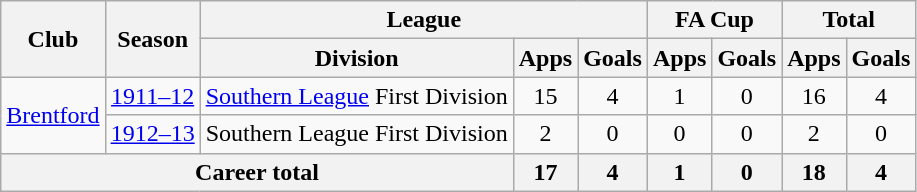<table class="wikitable" style="text-align: center;">
<tr>
<th rowspan="2">Club</th>
<th rowspan="2">Season</th>
<th colspan="3">League</th>
<th colspan="2">FA Cup</th>
<th colspan="2">Total</th>
</tr>
<tr>
<th>Division</th>
<th>Apps</th>
<th>Goals</th>
<th>Apps</th>
<th>Goals</th>
<th>Apps</th>
<th>Goals</th>
</tr>
<tr>
<td rowspan="2"><a href='#'>Brentford</a></td>
<td><a href='#'>1911–12</a></td>
<td><a href='#'>Southern League</a> First Division</td>
<td>15</td>
<td>4</td>
<td>1</td>
<td>0</td>
<td>16</td>
<td>4</td>
</tr>
<tr>
<td><a href='#'>1912–13</a></td>
<td>Southern League First Division</td>
<td>2</td>
<td>0</td>
<td>0</td>
<td>0</td>
<td>2</td>
<td>0</td>
</tr>
<tr>
<th colspan="3">Career total</th>
<th>17</th>
<th>4</th>
<th>1</th>
<th>0</th>
<th>18</th>
<th>4</th>
</tr>
</table>
